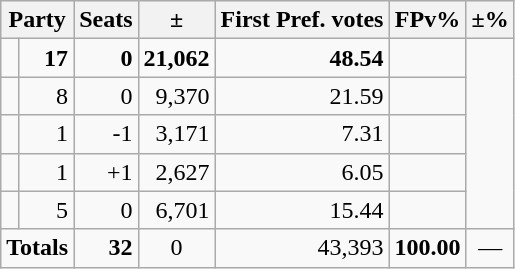<table class=wikitable>
<tr>
<th colspan=2 align=center>Party</th>
<th valign=top>Seats</th>
<th valign=top>±</th>
<th valign=top>First Pref. votes</th>
<th valign=top>FPv%</th>
<th valign=top>±%</th>
</tr>
<tr>
<td></td>
<td align=right><strong>17</strong></td>
<td align=right><strong>0</strong></td>
<td align=right><strong>21,062</strong></td>
<td align=right><strong>48.54</strong></td>
<td align=right></td>
</tr>
<tr>
<td></td>
<td align=right>8</td>
<td align=right>0</td>
<td align=right>9,370</td>
<td align=right>21.59</td>
<td align=right></td>
</tr>
<tr>
<td></td>
<td align=right>1</td>
<td align=right>-1</td>
<td align=right>3,171</td>
<td align=right>7.31</td>
<td align=right></td>
</tr>
<tr>
<td></td>
<td align=right>1</td>
<td align=right>+1</td>
<td align=right>2,627</td>
<td align=right>6.05</td>
<td align=right></td>
</tr>
<tr>
<td></td>
<td align=right>5</td>
<td align=right>0</td>
<td align=right>6,701</td>
<td align=right>15.44</td>
<td align=right></td>
</tr>
<tr>
<td colspan=2 align=center><strong>Totals</strong></td>
<td align=right><strong>32</strong></td>
<td align=center>0</td>
<td align=right>43,393</td>
<td align=center><strong>100.00</strong></td>
<td align=center>—</td>
</tr>
</table>
